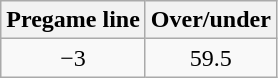<table class="wikitable" style="margin-left: auto; margin-right: auto; border: none; display: inline-table;">
<tr align="center">
<th style=>Pregame line</th>
<th style=>Over/under</th>
</tr>
<tr align="center">
<td>−3</td>
<td>59.5</td>
</tr>
</table>
